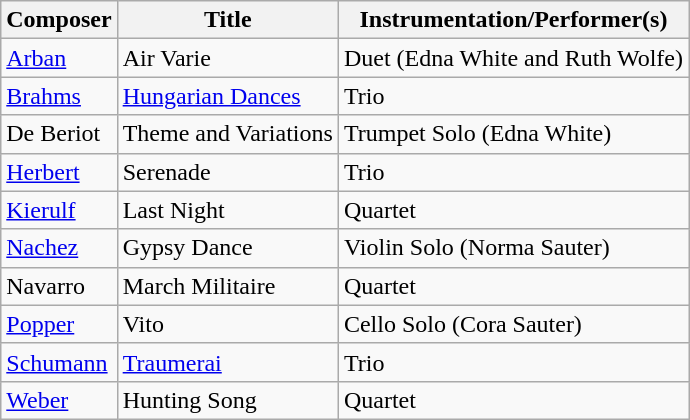<table class="wikitable">
<tr>
<th>Composer</th>
<th>Title</th>
<th>Instrumentation/Performer(s)</th>
</tr>
<tr>
<td><a href='#'>Arban</a></td>
<td>Air Varie</td>
<td>Duet (Edna White and Ruth Wolfe)</td>
</tr>
<tr>
<td><a href='#'>Brahms</a></td>
<td><a href='#'>Hungarian Dances</a></td>
<td>Trio</td>
</tr>
<tr>
<td>De Beriot</td>
<td>Theme and Variations</td>
<td>Trumpet Solo (Edna White)</td>
</tr>
<tr>
<td><a href='#'>Herbert</a></td>
<td>Serenade</td>
<td>Trio</td>
</tr>
<tr>
<td><a href='#'>Kierulf</a></td>
<td>Last Night</td>
<td>Quartet</td>
</tr>
<tr>
<td><a href='#'>Nachez</a></td>
<td>Gypsy Dance</td>
<td>Violin Solo (Norma Sauter)</td>
</tr>
<tr>
<td>Navarro</td>
<td>March Militaire</td>
<td>Quartet</td>
</tr>
<tr>
<td><a href='#'>Popper</a></td>
<td>Vito</td>
<td>Cello Solo (Cora Sauter)</td>
</tr>
<tr>
<td><a href='#'>Schumann</a></td>
<td><a href='#'>Traumerai</a></td>
<td>Trio</td>
</tr>
<tr>
<td><a href='#'>Weber</a></td>
<td>Hunting Song</td>
<td>Quartet</td>
</tr>
</table>
